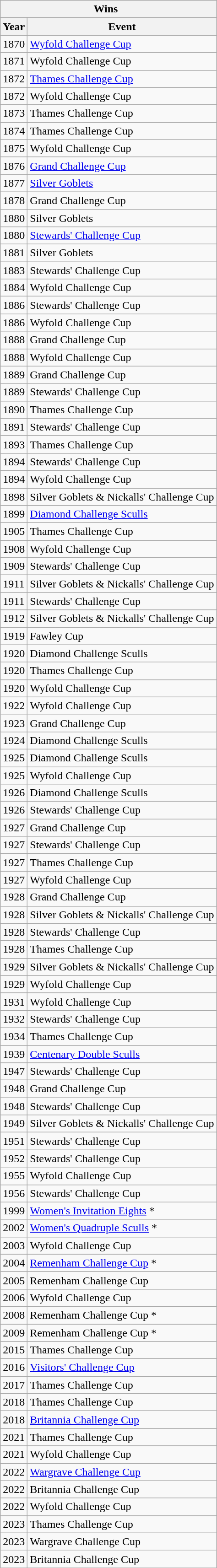<table class="wikitable collapsible collapsed">
<tr>
<th colspan="2">Wins  </th>
</tr>
<tr>
<th>Year</th>
<th>Event</th>
</tr>
<tr>
<td>1870</td>
<td><a href='#'>Wyfold Challenge Cup</a></td>
</tr>
<tr>
<td>1871</td>
<td>Wyfold Challenge Cup</td>
</tr>
<tr>
<td>1872</td>
<td><a href='#'>Thames Challenge Cup</a></td>
</tr>
<tr>
<td>1872</td>
<td>Wyfold Challenge Cup</td>
</tr>
<tr>
<td>1873</td>
<td>Thames Challenge Cup</td>
</tr>
<tr>
<td>1874</td>
<td>Thames Challenge Cup</td>
</tr>
<tr>
<td>1875</td>
<td>Wyfold Challenge Cup</td>
</tr>
<tr>
<td>1876</td>
<td><a href='#'>Grand Challenge Cup</a></td>
</tr>
<tr>
<td>1877</td>
<td><a href='#'>Silver Goblets</a></td>
</tr>
<tr>
<td>1878</td>
<td>Grand Challenge Cup</td>
</tr>
<tr>
<td>1880</td>
<td>Silver Goblets</td>
</tr>
<tr>
<td>1880</td>
<td><a href='#'>Stewards' Challenge Cup</a></td>
</tr>
<tr>
<td>1881</td>
<td>Silver Goblets</td>
</tr>
<tr>
<td>1883</td>
<td>Stewards' Challenge Cup</td>
</tr>
<tr>
<td>1884</td>
<td>Wyfold Challenge Cup</td>
</tr>
<tr>
<td>1886</td>
<td>Stewards' Challenge Cup</td>
</tr>
<tr>
<td>1886</td>
<td>Wyfold Challenge Cup</td>
</tr>
<tr>
<td>1888</td>
<td>Grand Challenge Cup</td>
</tr>
<tr>
<td>1888</td>
<td>Wyfold Challenge Cup</td>
</tr>
<tr>
<td>1889</td>
<td>Grand Challenge Cup</td>
</tr>
<tr>
<td>1889</td>
<td>Stewards' Challenge Cup</td>
</tr>
<tr>
<td>1890</td>
<td>Thames Challenge Cup</td>
</tr>
<tr>
<td>1891</td>
<td>Stewards' Challenge Cup</td>
</tr>
<tr>
<td>1893</td>
<td>Thames Challenge Cup</td>
</tr>
<tr>
<td>1894</td>
<td>Stewards' Challenge Cup</td>
</tr>
<tr>
<td>1894</td>
<td>Wyfold Challenge Cup</td>
</tr>
<tr>
<td>1898</td>
<td>Silver Goblets & Nickalls' Challenge Cup</td>
</tr>
<tr>
<td>1899</td>
<td><a href='#'>Diamond Challenge Sculls</a></td>
</tr>
<tr>
<td>1905</td>
<td>Thames Challenge Cup</td>
</tr>
<tr>
<td>1908</td>
<td>Wyfold Challenge Cup</td>
</tr>
<tr>
<td>1909</td>
<td>Stewards' Challenge Cup</td>
</tr>
<tr>
<td>1911</td>
<td>Silver Goblets & Nickalls' Challenge Cup</td>
</tr>
<tr>
<td>1911</td>
<td>Stewards' Challenge Cup</td>
</tr>
<tr>
<td>1912</td>
<td>Silver Goblets & Nickalls' Challenge Cup</td>
</tr>
<tr>
<td>1919</td>
<td>Fawley Cup</td>
</tr>
<tr>
<td>1920</td>
<td>Diamond Challenge Sculls</td>
</tr>
<tr>
<td>1920</td>
<td>Thames Challenge Cup</td>
</tr>
<tr>
<td>1920</td>
<td>Wyfold Challenge Cup</td>
</tr>
<tr>
<td>1922</td>
<td>Wyfold Challenge Cup</td>
</tr>
<tr>
<td>1923</td>
<td>Grand Challenge Cup</td>
</tr>
<tr>
<td>1924</td>
<td>Diamond Challenge Sculls</td>
</tr>
<tr>
<td>1925</td>
<td>Diamond Challenge Sculls</td>
</tr>
<tr>
<td>1925</td>
<td>Wyfold Challenge Cup</td>
</tr>
<tr>
<td>1926</td>
<td>Diamond Challenge Sculls</td>
</tr>
<tr>
<td>1926</td>
<td>Stewards' Challenge Cup</td>
</tr>
<tr>
<td>1927</td>
<td>Grand Challenge Cup</td>
</tr>
<tr>
<td>1927</td>
<td>Stewards' Challenge Cup</td>
</tr>
<tr>
<td>1927</td>
<td>Thames Challenge Cup</td>
</tr>
<tr>
<td>1927</td>
<td>Wyfold Challenge Cup</td>
</tr>
<tr>
<td>1928</td>
<td>Grand Challenge Cup</td>
</tr>
<tr>
<td>1928</td>
<td>Silver Goblets & Nickalls' Challenge Cup</td>
</tr>
<tr>
<td>1928</td>
<td>Stewards' Challenge Cup</td>
</tr>
<tr>
<td>1928</td>
<td>Thames Challenge Cup</td>
</tr>
<tr>
<td>1929</td>
<td>Silver Goblets & Nickalls' Challenge Cup</td>
</tr>
<tr>
<td>1929</td>
<td>Wyfold Challenge Cup</td>
</tr>
<tr>
<td>1931</td>
<td>Wyfold Challenge Cup</td>
</tr>
<tr>
<td>1932</td>
<td>Stewards' Challenge Cup</td>
</tr>
<tr>
<td>1934</td>
<td>Thames Challenge Cup</td>
</tr>
<tr>
<td>1939</td>
<td><a href='#'>Centenary Double Sculls</a></td>
</tr>
<tr>
<td>1947</td>
<td>Stewards' Challenge Cup</td>
</tr>
<tr>
<td>1948</td>
<td>Grand Challenge Cup</td>
</tr>
<tr>
<td>1948</td>
<td>Stewards' Challenge Cup</td>
</tr>
<tr>
<td>1949</td>
<td>Silver Goblets & Nickalls' Challenge Cup</td>
</tr>
<tr>
<td>1951</td>
<td>Stewards' Challenge Cup</td>
</tr>
<tr>
<td>1952</td>
<td>Stewards' Challenge Cup</td>
</tr>
<tr>
<td>1955</td>
<td>Wyfold Challenge Cup</td>
</tr>
<tr>
<td>1956</td>
<td>Stewards' Challenge Cup</td>
</tr>
<tr>
<td>1999</td>
<td><a href='#'>Women's Invitation Eights</a> *</td>
</tr>
<tr>
<td>2002</td>
<td><a href='#'>Women's Quadruple Sculls</a> *</td>
</tr>
<tr>
<td>2003</td>
<td>Wyfold Challenge Cup</td>
</tr>
<tr>
<td>2004</td>
<td><a href='#'>Remenham Challenge Cup</a> *</td>
</tr>
<tr>
<td>2005</td>
<td>Remenham Challenge Cup</td>
</tr>
<tr>
<td>2006</td>
<td>Wyfold Challenge Cup</td>
</tr>
<tr>
<td>2008</td>
<td>Remenham Challenge Cup *</td>
</tr>
<tr>
<td>2009</td>
<td>Remenham Challenge Cup *</td>
</tr>
<tr>
<td>2015</td>
<td>Thames Challenge Cup</td>
</tr>
<tr>
<td>2016</td>
<td><a href='#'>Visitors' Challenge Cup</a></td>
</tr>
<tr>
<td>2017</td>
<td>Thames Challenge Cup</td>
</tr>
<tr>
<td>2018</td>
<td>Thames Challenge Cup</td>
</tr>
<tr>
<td>2018</td>
<td><a href='#'>Britannia Challenge Cup</a></td>
</tr>
<tr>
<td>2021</td>
<td>Thames Challenge Cup</td>
</tr>
<tr>
<td>2021</td>
<td>Wyfold Challenge Cup</td>
</tr>
<tr>
<td>2022</td>
<td><a href='#'>Wargrave Challenge Cup</a></td>
</tr>
<tr>
<td>2022</td>
<td>Britannia Challenge Cup</td>
</tr>
<tr>
<td>2022</td>
<td>Wyfold Challenge Cup</td>
</tr>
<tr>
<td>2023</td>
<td>Thames Challenge Cup</td>
</tr>
<tr>
<td>2023</td>
<td>Wargrave Challenge Cup</td>
</tr>
<tr>
<td>2023</td>
<td>Britannia Challenge Cup</td>
</tr>
</table>
